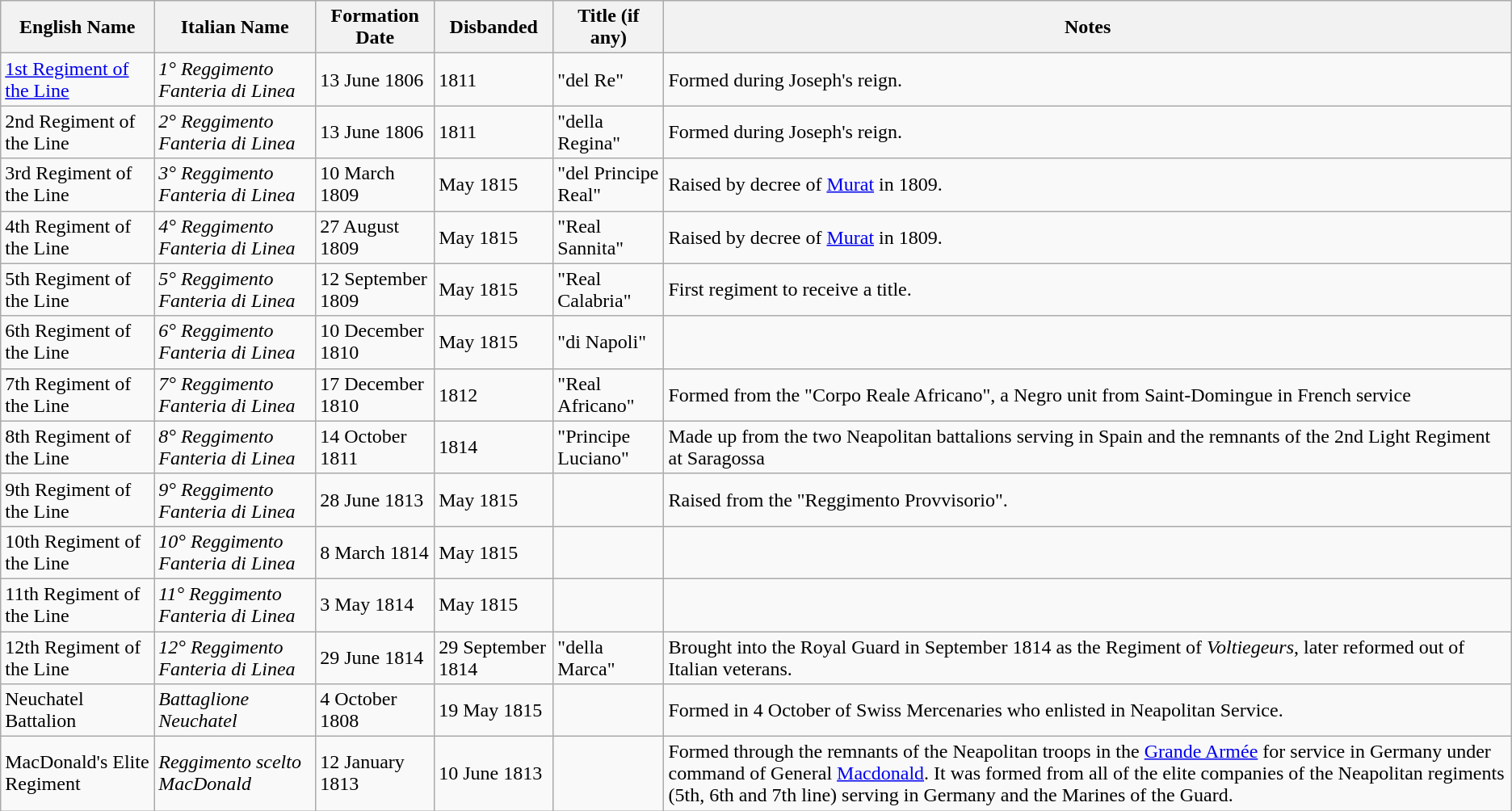<table class="wikitable sortable">
<tr>
<th>English Name</th>
<th>Italian Name</th>
<th>Formation Date</th>
<th>Disbanded</th>
<th>Title (if any)</th>
<th>Notes</th>
</tr>
<tr>
<td><a href='#'>1st Regiment of the Line</a></td>
<td><em>1° Reggimento Fanteria di Linea</em></td>
<td>13 June 1806</td>
<td>1811</td>
<td>"del Re"</td>
<td>Formed during Joseph's reign.</td>
</tr>
<tr>
<td>2nd Regiment of the Line</td>
<td><em>2° Reggimento Fanteria di Linea</em></td>
<td>13 June 1806</td>
<td>1811</td>
<td>"della Regina"</td>
<td>Formed during Joseph's reign.</td>
</tr>
<tr>
<td>3rd Regiment of the Line</td>
<td><em>3° Reggimento Fanteria di Linea</em></td>
<td>10 March 1809</td>
<td>May 1815</td>
<td>"del Principe Real"</td>
<td>Raised by decree of <a href='#'>Murat</a> in 1809.</td>
</tr>
<tr>
<td>4th Regiment of the Line</td>
<td><em>4° Reggimento Fanteria di Linea</em></td>
<td>27 August 1809</td>
<td>May 1815</td>
<td>"Real Sannita"</td>
<td>Raised by decree of <a href='#'>Murat</a> in 1809.</td>
</tr>
<tr>
<td>5th Regiment of the Line</td>
<td><em>5° Reggimento Fanteria di Linea</em></td>
<td>12 September 1809</td>
<td>May 1815</td>
<td>"Real Calabria"</td>
<td>First regiment to receive a title.</td>
</tr>
<tr>
<td>6th Regiment of the Line</td>
<td><em>6° Reggimento Fanteria di Linea</em></td>
<td>10 December 1810</td>
<td>May 1815</td>
<td>"di Napoli"</td>
<td></td>
</tr>
<tr>
<td>7th Regiment of the Line</td>
<td><em>7° Reggimento Fanteria di Linea</em></td>
<td>17 December 1810</td>
<td>1812</td>
<td>"Real Africano"</td>
<td>Formed from the "Corpo Reale Africano", a Negro unit from Saint-Domingue in French service</td>
</tr>
<tr>
<td>8th Regiment of the Line</td>
<td><em>8° Reggimento Fanteria di Linea</em></td>
<td>14 October 1811</td>
<td>1814</td>
<td>"Principe Luciano"</td>
<td>Made up from the two Neapolitan battalions serving in Spain and the remnants of the 2nd Light Regiment at Saragossa</td>
</tr>
<tr>
<td>9th Regiment of the Line</td>
<td><em>9° Reggimento Fanteria di Linea</em></td>
<td>28 June 1813</td>
<td>May 1815</td>
<td></td>
<td>Raised from the "Reggimento Provvisorio".</td>
</tr>
<tr>
<td>10th Regiment of the Line</td>
<td><em>10° Reggimento Fanteria di Linea</em></td>
<td>8 March 1814</td>
<td>May 1815</td>
<td></td>
<td></td>
</tr>
<tr>
<td>11th Regiment of the Line</td>
<td><em>11° Reggimento Fanteria di Linea</em></td>
<td>3 May 1814</td>
<td>May 1815</td>
<td></td>
</tr>
<tr>
<td>12th Regiment of the Line</td>
<td><em>12° Reggimento Fanteria di Linea</em></td>
<td>29 June 1814</td>
<td>29 September 1814</td>
<td>"della Marca"</td>
<td>Brought into the Royal Guard in September 1814 as the Regiment of <em>Voltiegeurs</em>, later reformed out of Italian veterans.</td>
</tr>
<tr>
<td>Neuchatel Battalion</td>
<td><em>Battaglione Neuchatel</em></td>
<td>4 October 1808</td>
<td>19 May 1815</td>
<td></td>
<td>Formed in 4 October of Swiss Mercenaries who enlisted in Neapolitan Service.</td>
</tr>
<tr>
<td>MacDonald's Elite Regiment</td>
<td><em>Reggimento scelto MacDonald</em></td>
<td>12 January 1813</td>
<td>10 June 1813</td>
<td></td>
<td>Formed through the remnants of the Neapolitan troops in the <a href='#'>Grande Armée</a> for service in Germany under command of General <a href='#'>Macdonald</a>. It was formed from all of the elite companies of the Neapolitan regiments (5th, 6th and 7th line) serving in Germany and the Marines of the Guard.</td>
</tr>
</table>
